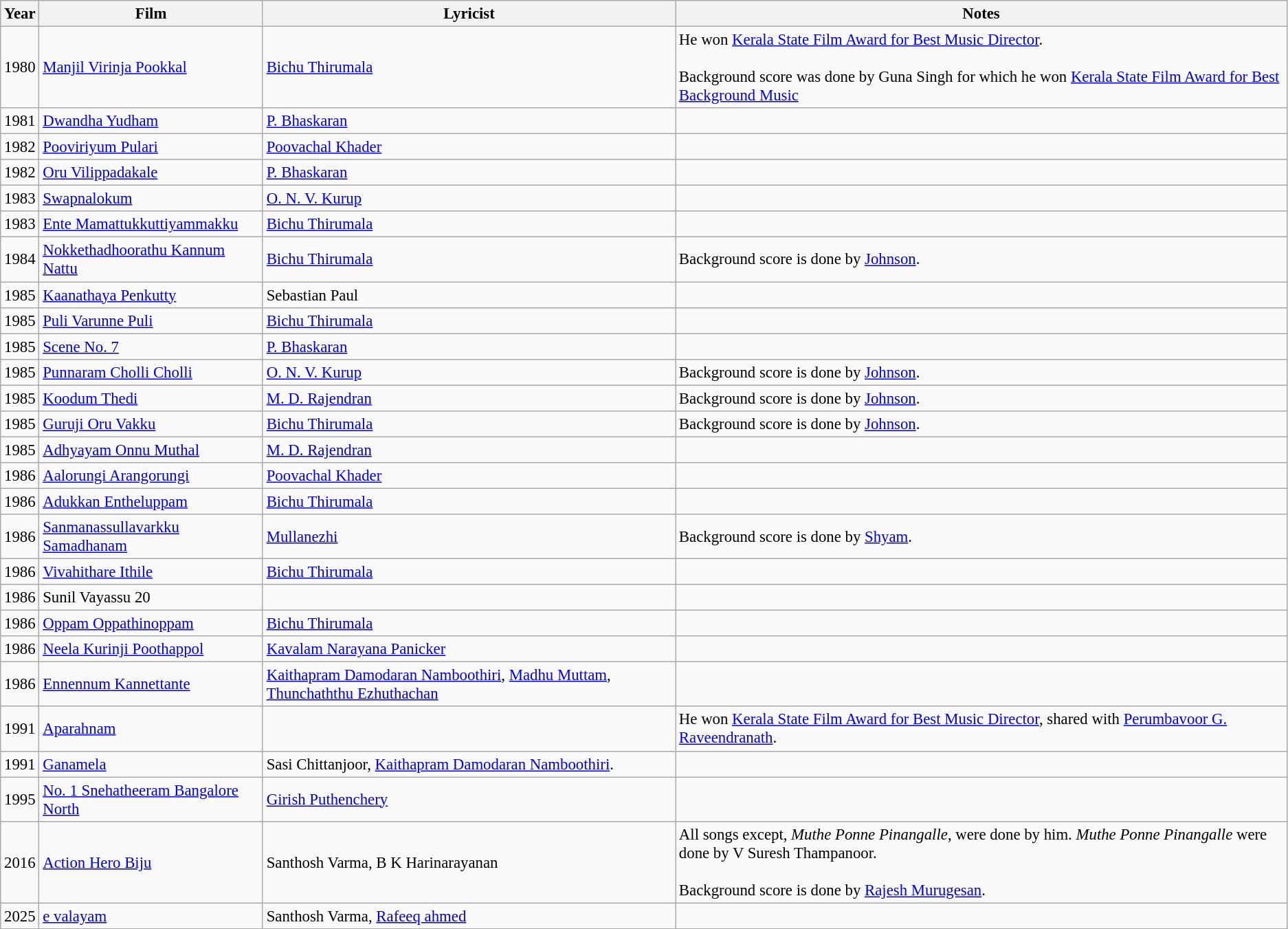<table class="wikitable" style="font-size:95%;">
<tr>
<th>Year</th>
<th>Film</th>
<th>Lyricist</th>
<th>Notes</th>
</tr>
<tr>
<td>1980</td>
<td><a href='#'>Manjil Virinja Pookkal</a></td>
<td><a href='#'>Bichu Thirumala</a></td>
<td>He won <a href='#'>Kerala State Film Award for Best Music Director</a>.<br><br>Background score was done by Guna Singh for which he won <a href='#'>Kerala State Film Award for Best Background Music</a></td>
</tr>
<tr>
<td>1981</td>
<td><a href='#'>Dwandha Yudham</a></td>
<td><a href='#'>P. Bhaskaran</a></td>
<td></td>
</tr>
<tr>
<td>1982</td>
<td><a href='#'>Pooviriyum Pulari</a></td>
<td><a href='#'>Poovachal Khader</a></td>
<td></td>
</tr>
<tr>
<td>1982</td>
<td><a href='#'>Oru Vilippadakale</a></td>
<td><a href='#'>P. Bhaskaran</a></td>
<td></td>
</tr>
<tr>
<td>1983</td>
<td><a href='#'>Swapnalokum</a></td>
<td><a href='#'>O. N. V. Kurup</a></td>
<td></td>
</tr>
<tr>
<td>1983</td>
<td><a href='#'>Ente Mamattukkuttiyammakku</a></td>
<td><a href='#'>Bichu Thirumala</a></td>
<td></td>
</tr>
<tr>
<td>1984</td>
<td><a href='#'>Nokkethadhoorathu Kannum Nattu</a></td>
<td><a href='#'>Bichu Thirumala</a></td>
<td>Background score is done by <a href='#'>Johnson</a>.</td>
</tr>
<tr>
<td>1985</td>
<td><a href='#'>Kaanathaya Penkutty</a></td>
<td>Sebastian Paul</td>
<td></td>
</tr>
<tr>
<td>1985</td>
<td><a href='#'>Puli Varunne Puli</a></td>
<td><a href='#'>Bichu Thirumala</a></td>
<td></td>
</tr>
<tr>
<td>1985</td>
<td><a href='#'>Scene No. 7</a></td>
<td><a href='#'>P. Bhaskaran</a></td>
<td></td>
</tr>
<tr>
<td>1985</td>
<td><a href='#'>Punnaram Cholli Cholli</a></td>
<td><a href='#'>O. N. V. Kurup</a></td>
<td>Background score is done by <a href='#'>Johnson</a>.</td>
</tr>
<tr>
<td>1985</td>
<td><a href='#'>Koodum Thedi</a></td>
<td><a href='#'>M. D. Rajendran</a></td>
<td>Background score is done by <a href='#'>Johnson</a>.</td>
</tr>
<tr>
<td>1985</td>
<td><a href='#'>Guruji Oru Vakku</a></td>
<td><a href='#'>Bichu Thirumala</a></td>
<td>Background score is done by <a href='#'>Johnson</a>.</td>
</tr>
<tr>
<td>1985</td>
<td><a href='#'>Adhyayam Onnu Muthal</a></td>
<td><a href='#'>M. D. Rajendran</a></td>
<td></td>
</tr>
<tr>
<td>1986</td>
<td><a href='#'>Aalorungi Arangorungi</a></td>
<td><a href='#'>Poovachal Khader</a></td>
<td></td>
</tr>
<tr>
<td>1986</td>
<td><a href='#'>Adukkan Entheluppam</a></td>
<td><a href='#'>Bichu Thirumala</a></td>
<td></td>
</tr>
<tr>
<td>1986</td>
<td><a href='#'>Sanmanassullavarkku Samadhanam</a></td>
<td><a href='#'>Mullanezhi</a></td>
<td>Background score is done by <a href='#'>Shyam</a>.</td>
</tr>
<tr>
<td>1986</td>
<td><a href='#'>Vivahithare Ithile</a></td>
<td><a href='#'>Bichu Thirumala</a></td>
<td></td>
</tr>
<tr>
<td>1986</td>
<td>Sunil Vayassu 20</td>
<td></td>
<td></td>
</tr>
<tr>
<td>1986</td>
<td><a href='#'>Oppam Oppathinoppam</a></td>
<td><a href='#'>Bichu Thirumala</a></td>
<td></td>
</tr>
<tr>
<td>1986</td>
<td><a href='#'>Neela Kurinji Poothappol</a></td>
<td><a href='#'>Kavalam Narayana Panicker</a></td>
<td></td>
</tr>
<tr>
<td>1986</td>
<td><a href='#'>Ennennum Kannettante</a></td>
<td><a href='#'>Kaithapram Damodaran Namboothiri</a>, <a href='#'>Madhu Muttam</a>, <a href='#'>Thunchaththu Ezhuthachan</a></td>
<td></td>
</tr>
<tr>
<td>1991</td>
<td><a href='#'>Aparahnam</a></td>
<td></td>
<td>He won <a href='#'>Kerala State Film Award for Best Music Director</a>, shared with <a href='#'>Perumbavoor G. Raveendranath</a>.</td>
</tr>
<tr>
<td>1991</td>
<td><a href='#'>Ganamela</a></td>
<td>Sasi Chittanjoor, <a href='#'>Kaithapram Damodaran Namboothiri</a>.</td>
<td></td>
</tr>
<tr>
<td>1995</td>
<td><a href='#'>No. 1 Snehatheeram Bangalore North</a></td>
<td><a href='#'>Girish Puthenchery</a></td>
<td></td>
</tr>
<tr>
<td>2016</td>
<td><a href='#'>Action Hero Biju</a></td>
<td>Santhosh Varma, B K Harinarayanan</td>
<td>All songs except, <em>Muthe Ponne Pinangalle</em>, were done by him. <em>Muthe Ponne Pinangalle</em> were done by V Suresh Thampanoor.<br><br>
Background score is done by <a href='#'>Rajesh Murugesan</a>.</td>
</tr>
<tr>
<td>2025</td>
<td><a href='#'>e valayam</a></td>
<td>Santhosh Varma, <a href='#'>Rafeeq ahmed</a></td>
<td></td>
</tr>
</table>
